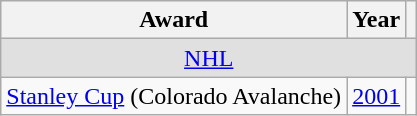<table class="wikitable">
<tr>
<th>Award</th>
<th>Year</th>
<th></th>
</tr>
<tr ALIGN="center" bgcolor="#e0e0e0">
<td colspan="3"><a href='#'>NHL</a></td>
</tr>
<tr>
<td><a href='#'>Stanley Cup</a> (Colorado Avalanche)</td>
<td><a href='#'>2001</a></td>
<td></td>
</tr>
</table>
